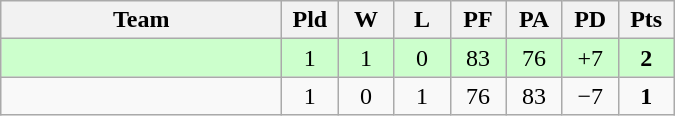<table class=wikitable style="text-align:center">
<tr>
<th width=180>Team</th>
<th width=30>Pld</th>
<th width=30>W</th>
<th width=30>L</th>
<th width=30>PF</th>
<th width=30>PA</th>
<th width=30>PD</th>
<th width=30>Pts</th>
</tr>
<tr align=center bgcolor="#ccffcc">
<td align=left></td>
<td>1</td>
<td>1</td>
<td>0</td>
<td>83</td>
<td>76</td>
<td>+7</td>
<td><strong>2</strong></td>
</tr>
<tr align=center>
<td align=left></td>
<td>1</td>
<td>0</td>
<td>1</td>
<td>76</td>
<td>83</td>
<td>−7</td>
<td><strong>1</strong></td>
</tr>
</table>
